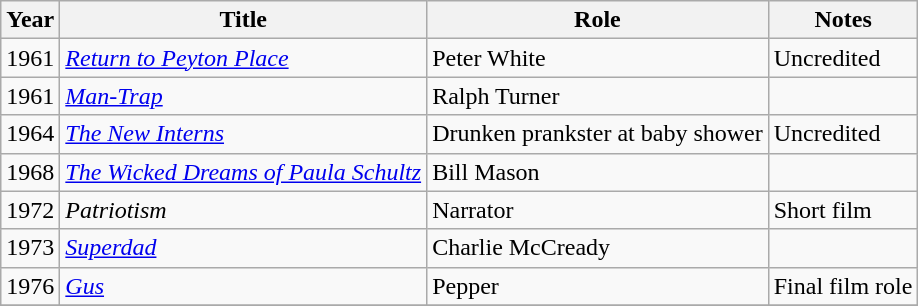<table class="wikitable sortable">
<tr>
<th>Year</th>
<th>Title</th>
<th>Role</th>
<th class="unsortable">Notes</th>
</tr>
<tr>
<td>1961</td>
<td><em><a href='#'>Return to Peyton Place</a></em></td>
<td>Peter White</td>
<td>Uncredited</td>
</tr>
<tr>
<td>1961</td>
<td><em><a href='#'>Man-Trap</a></em></td>
<td>Ralph Turner</td>
<td></td>
</tr>
<tr>
<td>1964</td>
<td><em><a href='#'>The New Interns</a></em></td>
<td>Drunken prankster at baby shower</td>
<td>Uncredited</td>
</tr>
<tr>
<td>1968</td>
<td><em><a href='#'>The Wicked Dreams of Paula Schultz</a></em></td>
<td>Bill Mason</td>
<td></td>
</tr>
<tr>
<td>1972</td>
<td><em>Patriotism</em></td>
<td>Narrator</td>
<td>Short film</td>
</tr>
<tr>
<td>1973</td>
<td><em><a href='#'>Superdad</a></em></td>
<td>Charlie McCready</td>
<td></td>
</tr>
<tr>
<td>1976</td>
<td><em><a href='#'>Gus</a></em></td>
<td>Pepper</td>
<td>Final film role</td>
</tr>
<tr>
</tr>
</table>
